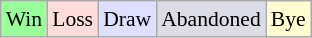<table class="wikitable" style="width: 20%%; text-align: center; font-size: 90%">
<tr>
<td style="background: #99FF99">Win</td>
<td style="background: #FFDDDD">Loss</td>
<td style="background: #DFDFFF">Draw</td>
<td style="background: #dcdce6">Abandoned</td>
<td style="background: #FFFDD0">Bye</td>
</tr>
</table>
